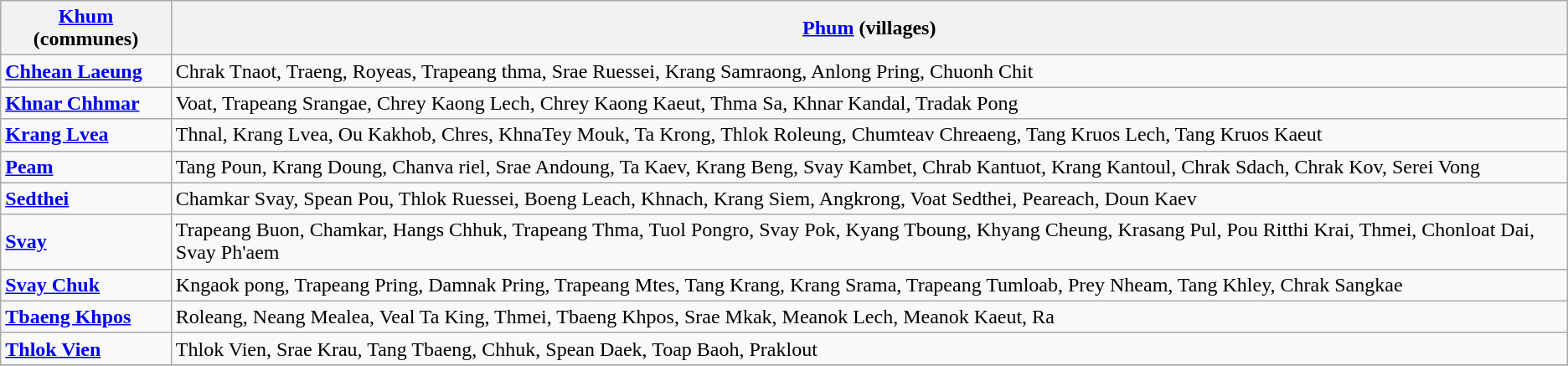<table class="wikitable">
<tr>
<th><a href='#'>Khum</a> (communes)</th>
<th><a href='#'>Phum</a> (villages)</th>
</tr>
<tr>
<td><strong><a href='#'>Chhean Laeung</a></strong></td>
<td>Chrak Tnaot, Traeng, Royeas, Trapeang thma, Srae Ruessei, Krang Samraong, Anlong Pring, Chuonh Chit</td>
</tr>
<tr>
<td><strong><a href='#'>Khnar Chhmar</a></strong></td>
<td>Voat, Trapeang Srangae, Chrey Kaong Lech, Chrey Kaong Kaeut, Thma Sa, Khnar Kandal, Tradak Pong</td>
</tr>
<tr>
<td><strong><a href='#'>Krang Lvea</a></strong></td>
<td>Thnal, Krang Lvea, Ou Kakhob, Chres, KhnaTey Mouk, Ta Krong, Thlok Roleung, Chumteav Chreaeng, Tang Kruos Lech, Tang Kruos Kaeut</td>
</tr>
<tr>
<td><strong><a href='#'>Peam</a></strong></td>
<td>Tang Poun, Krang Doung, Chanva riel, Srae Andoung, Ta Kaev, Krang Beng, Svay Kambet, Chrab Kantuot, Krang Kantoul, Chrak Sdach, Chrak Kov, Serei Vong</td>
</tr>
<tr>
<td><strong><a href='#'>Sedthei</a></strong></td>
<td>Chamkar Svay, Spean Pou, Thlok Ruessei, Boeng Leach, Khnach, Krang Siem, Angkrong, Voat Sedthei, Peareach, Doun Kaev</td>
</tr>
<tr>
<td><strong><a href='#'>Svay</a></strong></td>
<td>Trapeang Buon, Chamkar, Hangs Chhuk, Trapeang Thma, Tuol Pongro, Svay Pok, Kyang Tboung, Khyang Cheung, Krasang Pul, Pou Ritthi Krai, Thmei, Chonloat Dai, Svay Ph'aem</td>
</tr>
<tr>
<td><strong><a href='#'>Svay Chuk</a></strong></td>
<td>Kngaok pong, Trapeang Pring, Damnak Pring, Trapeang Mtes, Tang Krang, Krang Srama, Trapeang Tumloab, Prey Nheam, Tang Khley, Chrak Sangkae</td>
</tr>
<tr>
<td><strong><a href='#'>Tbaeng Khpos</a></strong></td>
<td>Roleang, Neang Mealea, Veal Ta King, Thmei, Tbaeng Khpos, Srae Mkak, Meanok Lech, Meanok Kaeut, Ra</td>
</tr>
<tr>
<td><strong><a href='#'>Thlok Vien</a></strong></td>
<td>Thlok Vien, Srae Krau, Tang Tbaeng, Chhuk, Spean Daek, Toap Baoh, Praklout</td>
</tr>
<tr>
</tr>
</table>
